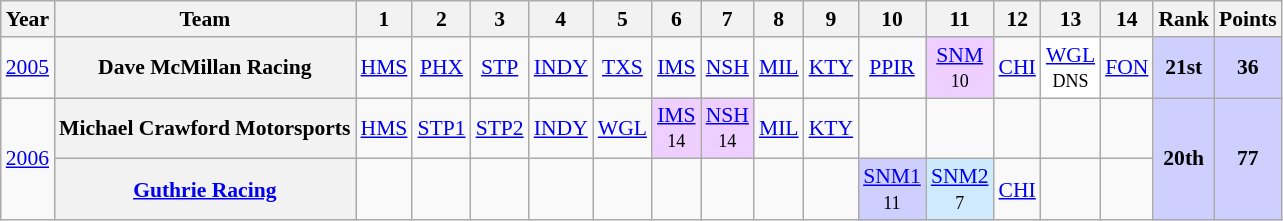<table class="wikitable" style="text-align:center; font-size:90%">
<tr>
<th>Year</th>
<th>Team</th>
<th>1</th>
<th>2</th>
<th>3</th>
<th>4</th>
<th>5</th>
<th>6</th>
<th>7</th>
<th>8</th>
<th>9</th>
<th>10</th>
<th>11</th>
<th>12</th>
<th>13</th>
<th>14</th>
<th>Rank</th>
<th>Points</th>
</tr>
<tr>
<td><a href='#'>2005</a></td>
<th>Dave McMillan Racing</th>
<td><a href='#'>HMS</a></td>
<td><a href='#'>PHX</a></td>
<td><a href='#'>STP</a></td>
<td><a href='#'>INDY</a></td>
<td><a href='#'>TXS</a></td>
<td><a href='#'>IMS</a></td>
<td><a href='#'>NSH</a></td>
<td><a href='#'>MIL</a></td>
<td><a href='#'>KTY</a></td>
<td><a href='#'>PPIR</a></td>
<td style="background:#EFCFFF;"><a href='#'>SNM</a><br><small>10</small></td>
<td><a href='#'>CHI</a></td>
<td style="background:#FFFFFF;"><a href='#'>WGL</a><br><small>DNS</small></td>
<td><a href='#'>FON</a></td>
<td style="background:#CFCFFF;"><strong>21st</strong></td>
<td style="background:#CFCFFF;"><strong>36</strong></td>
</tr>
<tr>
<td rowspan=2><a href='#'>2006</a></td>
<th>Michael Crawford Motorsports</th>
<td><a href='#'>HMS</a></td>
<td><a href='#'>STP1</a></td>
<td><a href='#'>STP2</a></td>
<td><a href='#'>INDY</a></td>
<td><a href='#'>WGL</a></td>
<td style="background:#EFCFFF;"><a href='#'>IMS</a><br><small>14</small></td>
<td style="background:#EFCFFF;"><a href='#'>NSH</a><br><small>14</small></td>
<td><a href='#'>MIL</a></td>
<td><a href='#'>KTY</a></td>
<td></td>
<td></td>
<td></td>
<td></td>
<td></td>
<td rowspan=2 style="background:#CFCFFF;"><strong>20th</strong></td>
<td rowspan=2 style="background:#CFCFFF;"><strong>77</strong></td>
</tr>
<tr>
<th><a href='#'>Guthrie Racing</a></th>
<td></td>
<td></td>
<td></td>
<td></td>
<td></td>
<td></td>
<td></td>
<td></td>
<td></td>
<td style="background:#CFCFFF;"><a href='#'>SNM1</a><br><small>11</small></td>
<td style="background:#CFEAFF;"><a href='#'>SNM2</a><br><small>7</small></td>
<td><a href='#'>CHI</a></td>
<td></td>
<td></td>
</tr>
</table>
